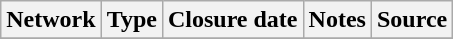<table class="wikitable sortable">
<tr>
<th>Network</th>
<th>Type</th>
<th>Closure date</th>
<th>Notes</th>
<th>Source</th>
</tr>
<tr>
</tr>
</table>
